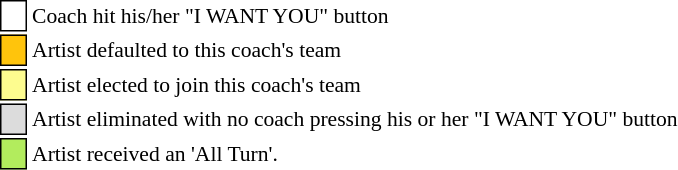<table class="toccolours" style="font-size: 90%; white-space: nowrap;">
<tr>
<td style="background:white; border: 1px solid black;"> <strong></strong> </td>
<td>Coach hit his/her "I WANT YOU" button</td>
</tr>
<tr>
<td style="background:#FFC40C; border: 1px solid black">    </td>
<td>Artist defaulted to this coach's team</td>
</tr>
<tr>
<td style="background:#fdfc8f; border: 1px solid black;">    </td>
<td style="padding-right: 8px">Artist elected to join this coach's team</td>
</tr>
<tr>
<td style="background:#DCDCDC; border: 1px solid black">    </td>
<td>Artist eliminated with no coach pressing his or her "I WANT YOU" button</td>
</tr>
<tr>
<td style="background-color:#B2EC5D; border: 1px solid black">    </td>
<td>Artist received an 'All Turn'.</td>
</tr>
</table>
